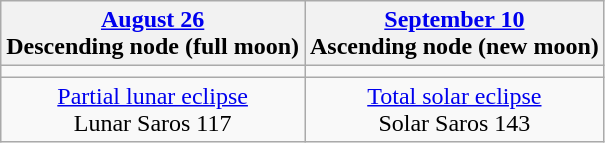<table class="wikitable">
<tr>
<th><a href='#'>August 26</a><br>Descending node (full moon)</th>
<th><a href='#'>September 10</a><br>Ascending node (new moon)</th>
</tr>
<tr>
<td></td>
<td></td>
</tr>
<tr align=center>
<td><a href='#'>Partial lunar eclipse</a><br>Lunar Saros 117</td>
<td><a href='#'>Total solar eclipse</a><br>Solar Saros 143</td>
</tr>
</table>
